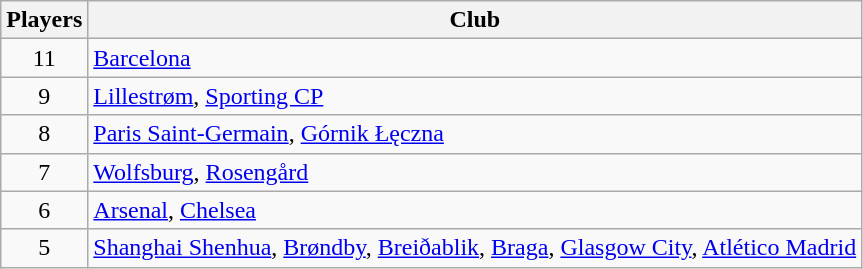<table class="wikitable">
<tr>
<th>Players</th>
<th>Club</th>
</tr>
<tr>
<td align="center">11</td>
<td> <a href='#'>Barcelona</a></td>
</tr>
<tr>
<td align="center">9</td>
<td> <a href='#'>Lillestrøm</a>,  <a href='#'>Sporting CP</a></td>
</tr>
<tr>
<td align="center">8</td>
<td> <a href='#'>Paris Saint-Germain</a>,  <a href='#'>Górnik Łęczna</a></td>
</tr>
<tr>
<td align="center">7</td>
<td> <a href='#'>Wolfsburg</a>,  <a href='#'>Rosengård</a></td>
</tr>
<tr>
<td align="center">6</td>
<td> <a href='#'>Arsenal</a>,  <a href='#'>Chelsea</a></td>
</tr>
<tr>
<td align="center">5</td>
<td> <a href='#'>Shanghai Shenhua</a>,  <a href='#'>Brøndby</a>,  <a href='#'>Breiðablik</a>,  <a href='#'>Braga</a>,  <a href='#'>Glasgow City</a>,  <a href='#'>Atlético Madrid</a></td>
</tr>
</table>
